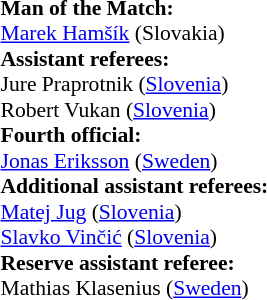<table style="width:100%; font-size:90%;">
<tr>
<td><br><strong>Man of the Match:</strong>
<br><a href='#'>Marek Hamšík</a> (Slovakia)<br><strong>Assistant referees:</strong>
<br>Jure Praprotnik (<a href='#'>Slovenia</a>)
<br>Robert Vukan (<a href='#'>Slovenia</a>)
<br><strong>Fourth official:</strong>
<br><a href='#'>Jonas Eriksson</a> (<a href='#'>Sweden</a>)
<br><strong>Additional assistant referees:</strong>
<br><a href='#'>Matej Jug</a> (<a href='#'>Slovenia</a>)
<br><a href='#'>Slavko Vinčić</a> (<a href='#'>Slovenia</a>)
<br><strong>Reserve assistant referee:</strong>
<br>Mathias Klasenius (<a href='#'>Sweden</a>)</td>
</tr>
</table>
